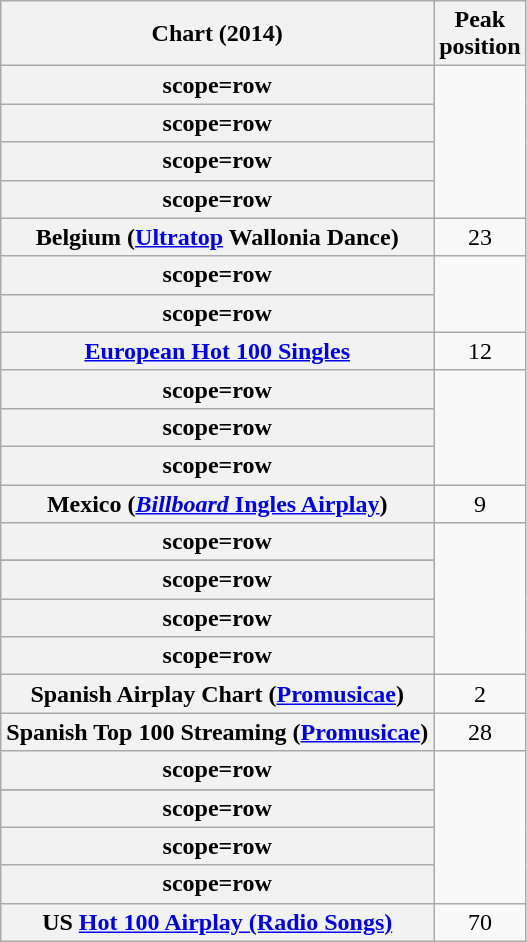<table class="wikitable sortable plainrowheaders">
<tr>
<th scope="col">Chart (2014)</th>
<th scope="col">Peak<br>position</th>
</tr>
<tr>
<th>scope=row</th>
</tr>
<tr>
<th>scope=row</th>
</tr>
<tr>
<th>scope=row</th>
</tr>
<tr>
<th>scope=row</th>
</tr>
<tr>
<th scope=row>Belgium (<a href='#'>Ultratop</a> Wallonia Dance)</th>
<td align=center>23</td>
</tr>
<tr>
<th>scope=row</th>
</tr>
<tr>
<th>scope=row</th>
</tr>
<tr>
<th scope=row><a href='#'>European Hot 100 Singles</a></th>
<td style="text-align:center;">12</td>
</tr>
<tr>
<th>scope=row</th>
</tr>
<tr>
<th>scope=row</th>
</tr>
<tr>
<th>scope=row</th>
</tr>
<tr>
<th scope=row>Mexico (<a href='#'><em>Billboard</em> Ingles Airplay</a>)</th>
<td style="text-align:center;">9</td>
</tr>
<tr>
<th>scope=row</th>
</tr>
<tr>
</tr>
<tr>
<th>scope=row</th>
</tr>
<tr>
<th>scope=row</th>
</tr>
<tr>
<th>scope=row</th>
</tr>
<tr>
<th scope=row>Spanish Airplay Chart (<a href='#'>Promusicae</a>)</th>
<td style="text-align:center;">2</td>
</tr>
<tr>
<th scope=row>Spanish Top 100 Streaming (<a href='#'>Promusicae</a>)</th>
<td style="text-align:center;">28</td>
</tr>
<tr>
<th>scope=row</th>
</tr>
<tr>
</tr>
<tr>
<th>scope=row</th>
</tr>
<tr>
<th>scope=row</th>
</tr>
<tr>
<th>scope=row</th>
</tr>
<tr>
<th scope=row>US <a href='#'>Hot 100 Airplay (Radio Songs)</a></th>
<td style="text-align:center;">70</td>
</tr>
</table>
